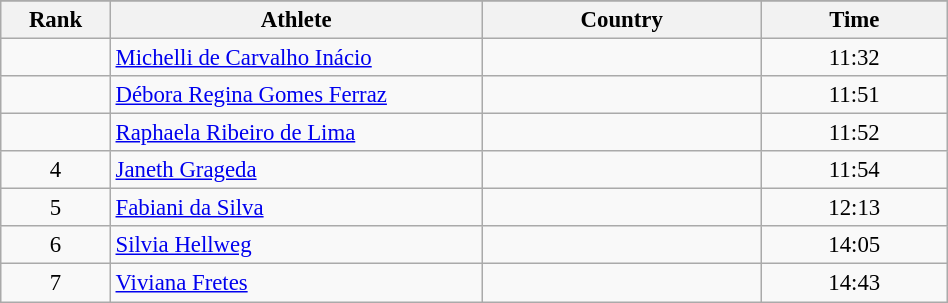<table class="wikitable sortable" style=" text-align:center; font-size:95%;" width="50%">
<tr>
</tr>
<tr>
<th width=5%>Rank</th>
<th width=20%>Athlete</th>
<th width=15%>Country</th>
<th width=10%>Time</th>
</tr>
<tr>
<td align=center></td>
<td align=left><a href='#'>Michelli de Carvalho Inácio</a></td>
<td align=left></td>
<td>11:32</td>
</tr>
<tr>
<td align=center></td>
<td align=left><a href='#'>Débora Regina Gomes Ferraz</a></td>
<td align=left></td>
<td>11:51</td>
</tr>
<tr>
<td align=center></td>
<td align=left><a href='#'>Raphaela Ribeiro de Lima</a></td>
<td align=left></td>
<td>11:52</td>
</tr>
<tr>
<td align=center>4</td>
<td align=left><a href='#'>Janeth Grageda</a></td>
<td align=left></td>
<td>11:54</td>
</tr>
<tr>
<td align=center>5</td>
<td align=left><a href='#'>Fabiani da Silva</a></td>
<td align=left></td>
<td>12:13</td>
</tr>
<tr>
<td align=center>6</td>
<td align=left><a href='#'>Silvia Hellweg</a></td>
<td align=left></td>
<td>14:05</td>
</tr>
<tr>
<td align=center>7</td>
<td align=left><a href='#'>Viviana Fretes</a></td>
<td align=left></td>
<td>14:43</td>
</tr>
</table>
